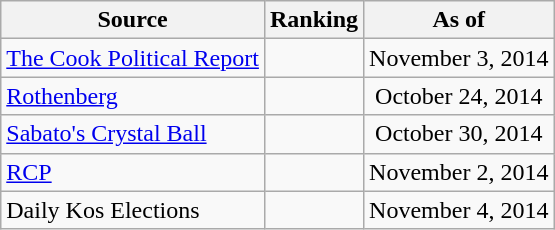<table class="wikitable" style="text-align:center">
<tr>
<th>Source</th>
<th>Ranking</th>
<th>As of</th>
</tr>
<tr>
<td align=left><a href='#'>The Cook Political Report</a></td>
<td></td>
<td>November 3, 2014</td>
</tr>
<tr>
<td align=left><a href='#'>Rothenberg</a></td>
<td></td>
<td>October 24, 2014</td>
</tr>
<tr>
<td align=left><a href='#'>Sabato's Crystal Ball</a></td>
<td></td>
<td>October 30, 2014</td>
</tr>
<tr>
<td align="left"><a href='#'>RCP</a></td>
<td></td>
<td>November 2, 2014</td>
</tr>
<tr>
<td align=left>Daily Kos Elections</td>
<td></td>
<td>November 4, 2014</td>
</tr>
</table>
